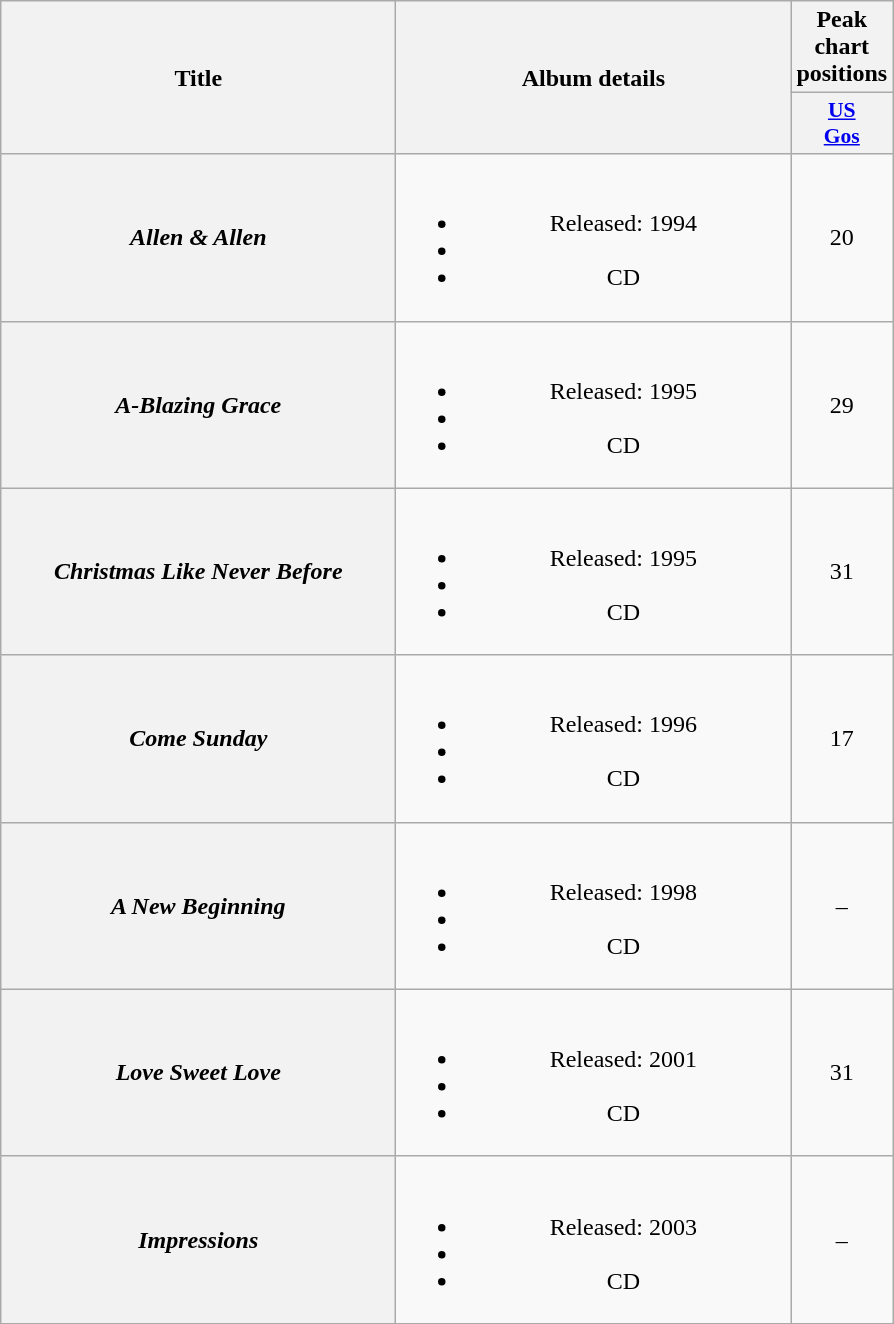<table class="wikitable plainrowheaders" style="text-align:center;">
<tr>
<th scope="col" rowspan="2" style="width:16em;">Title</th>
<th scope="col" rowspan="2" style="width:16em;">Album details</th>
<th scope="col" colspan="1">Peak chart positions</th>
</tr>
<tr>
<th style="width:3em; font-size:90%"><a href='#'>US<br>Gos</a></th>
</tr>
<tr>
<th scope="row"><em>Allen & Allen</em></th>
<td><br><ul><li>Released: 1994</li><li></li><li>CD</li></ul></td>
<td>20</td>
</tr>
<tr>
<th scope="row"><em>A-Blazing Grace</em></th>
<td><br><ul><li>Released: 1995</li><li></li><li>CD</li></ul></td>
<td>29</td>
</tr>
<tr>
<th scope="row"><em>Christmas Like Never Before</em></th>
<td><br><ul><li>Released: 1995</li><li></li><li>CD</li></ul></td>
<td>31</td>
</tr>
<tr>
<th scope="row"><em>Come Sunday</em></th>
<td><br><ul><li>Released: 1996</li><li></li><li>CD</li></ul></td>
<td>17</td>
</tr>
<tr>
<th scope="row"><em>A New Beginning</em></th>
<td><br><ul><li>Released: 1998</li><li></li><li>CD</li></ul></td>
<td>–</td>
</tr>
<tr>
<th scope="row"><em>Love Sweet Love</em></th>
<td><br><ul><li>Released: 2001</li><li></li><li>CD</li></ul></td>
<td>31</td>
</tr>
<tr>
<th scope="row"><em>Impressions</em></th>
<td><br><ul><li>Released: 2003</li><li></li><li>CD</li></ul></td>
<td>–</td>
</tr>
</table>
